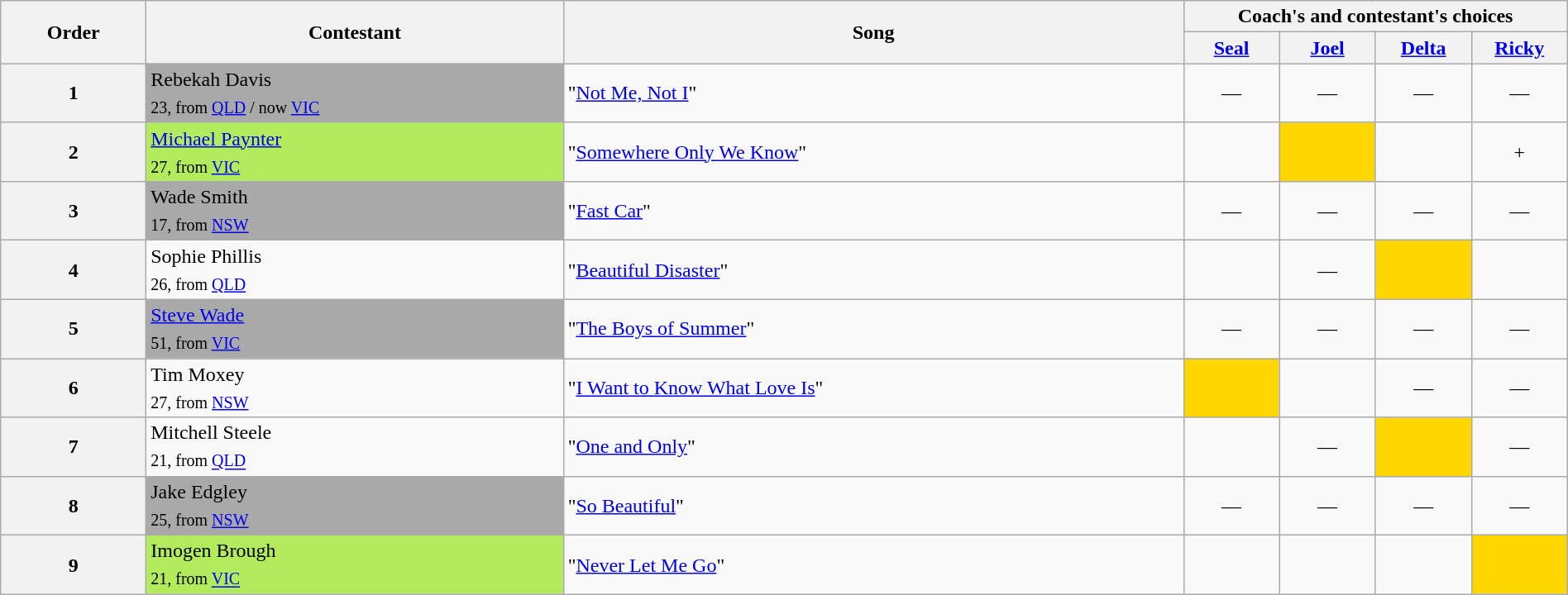<table class="wikitable" style="width:100%;">
<tr>
<th rowspan=2>Order</th>
<th rowspan=2>Contestant</th>
<th rowspan=2>Song</th>
<th colspan=4>Coach's and contestant's choices</th>
</tr>
<tr>
<th width="70"><a href='#'>Seal</a></th>
<th width="70"><a href='#'>Joel</a></th>
<th width="70"><a href='#'>Delta</a></th>
<th width="70"><a href='#'>Ricky</a></th>
</tr>
<tr>
<th>1</th>
<td style="background:darkgrey;">Rebekah Davis<br><sub>23, from <a href='#'>QLD</a> / now <a href='#'>VIC</a></sub></td>
<td>"<a href='#'>Not Me, Not I</a>"</td>
<td align="center">—</td>
<td align="center">—</td>
<td align="center">—</td>
<td align="center">—</td>
</tr>
<tr>
<th>2</th>
<td style="background:#B2EC5D;"><a href='#'>Michael Paynter</a><br><sub>27, from <a href='#'>VIC</a></sub></td>
<td>"<a href='#'>Somewhere Only We Know</a>"</td>
<td style="text-align:center;"></td>
<td style="background:gold;text-align:center;"></td>
<td style="text-align:center;"></td>
<td style="text-align:center;">+</td>
</tr>
<tr>
<th>3</th>
<td style="background:darkgrey;">Wade Smith<br><sub>17, from <a href='#'>NSW</a></sub></td>
<td>"<a href='#'>Fast Car</a>"</td>
<td align="center">—</td>
<td align="center">—</td>
<td align="center">—</td>
<td align="center">—</td>
</tr>
<tr>
<th>4</th>
<td>Sophie Phillis<br><sub>26, from <a href='#'>QLD</a></sub></td>
<td>"<a href='#'>Beautiful Disaster</a>"</td>
<td style="text-align:center;"></td>
<td align="center">—</td>
<td style="background:gold;text-align:center;"></td>
<td style="text-align:center;"></td>
</tr>
<tr>
<th>5</th>
<td style="background:darkgrey;"><a href='#'>Steve Wade</a><br><sub>51, from <a href='#'>VIC</a></sub></td>
<td>"<a href='#'>The Boys of Summer</a>"</td>
<td align="center">—</td>
<td align="center">—</td>
<td align="center">—</td>
<td align="center">—</td>
</tr>
<tr>
<th>6</th>
<td>Tim Moxey<br><sub>27, from <a href='#'>NSW</a></sub></td>
<td>"<a href='#'>I Want to Know What Love Is</a>"</td>
<td style="background:gold;text-align:center;"></td>
<td style="text-align:center;"></td>
<td align="center">—</td>
<td align="center">—</td>
</tr>
<tr>
<th>7</th>
<td>Mitchell Steele<br><sub>21, from <a href='#'>QLD</a></sub></td>
<td>"<a href='#'>One and Only</a>"</td>
<td style="text-align:center;"></td>
<td align="center">—</td>
<td style="background:gold;text-align:center;"></td>
<td align="center">—</td>
</tr>
<tr>
<th>8</th>
<td style="background:darkgrey;">Jake Edgley<br><sub>25, from <a href='#'>NSW</a></sub></td>
<td>"<a href='#'>So Beautiful</a>"</td>
<td align="center">—</td>
<td align="center">—</td>
<td align="center">—</td>
<td align="center">—</td>
</tr>
<tr>
<th>9</th>
<td style="background:#B2EC5D;">Imogen Brough<br><sub>21, from <a href='#'>VIC</a></sub></td>
<td>"<a href='#'>Never Let Me Go</a>"</td>
<td style="text-align:center;"></td>
<td style="text-align:center;"></td>
<td style="text-align:center;"></td>
<td style="background:gold;text-align:center;"></td>
</tr>
</table>
